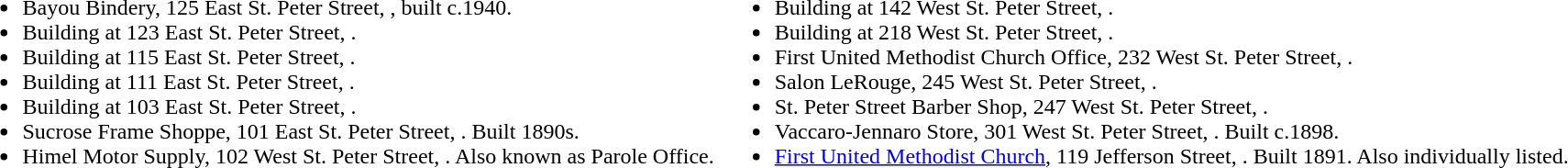<table>
<tr valign="top">
<td><br><ul><li>Bayou Bindery, 125 East St. Peter Street, , built c.1940.</li><li>Building at 123 East St. Peter Street, .</li><li>Building at 115 East St. Peter Street, .</li><li>Building at 111 East St. Peter Street, .</li><li>Building at 103 East St. Peter Street, .</li><li>Sucrose Frame Shoppe, 101 East St. Peter Street, . Built 1890s.</li><li>Himel Motor Supply, 102 West St. Peter Street, . Also known as Parole Office.</li></ul></td>
<td><br><ul><li>Building at 142 West St. Peter Street, .</li><li>Building at 218 West St. Peter Street, .</li><li>First United Methodist Church Office, 232 West St. Peter Street, .</li><li>Salon LeRouge, 245 West St. Peter Street, .</li><li>St. Peter Street Barber Shop, 247 West St. Peter Street, .</li><li>Vaccaro-Jennaro Store, 301 West St. Peter Street, . Built c.1898.</li><li><a href='#'>First United Methodist Church</a>, 119 Jefferson Street, . Built 1891. Also individually listed.</li></ul></td>
</tr>
</table>
